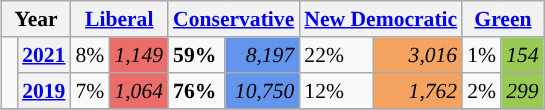<table class="wikitable" style="float:right; width:400; font-size:90%; margin-left:1em;">
<tr>
<th colspan="2" scope="col">Year</th>
<th colspan="2" scope="col"><a href='#'>Liberal</a></th>
<th colspan="2" scope="col"><a href='#'>Conservative</a></th>
<th colspan="2" scope="col"><a href='#'>New Democratic</a></th>
<th colspan="2" scope="col"><a href='#'>Green</a></th>
</tr>
<tr>
<td rowspan="2" style="width: 0.25em; background-color: "></td>
<th><a href='#'>2021</a></th>
<td>8%</td>
<td style="text-align:right; background:#EA6D6A;"><em>1,149</em></td>
<td><strong>59%</strong></td>
<td style="text-align:right; background:#6495ED;"><em>8,197</em></td>
<td>22%</td>
<td style="text-align:right; background:#F4A460;"><em>3,016</em></td>
<td>1%</td>
<td style="text-align:right; background:#99C955;"><em>154</em></td>
</tr>
<tr>
<th><a href='#'>2019</a></th>
<td>7%</td>
<td style="text-align:right; background:#EA6D6A;"><em>1,064</em></td>
<td><strong>76%</strong></td>
<td style="text-align:right; background:#6495ED;"><em>10,750</em></td>
<td>12%</td>
<td style="text-align:right; background:#F4A460;"><em>1,762</em></td>
<td>2%</td>
<td style="text-align:right; background:#99C955;"><em>299</em></td>
</tr>
<tr>
</tr>
</table>
